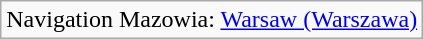<table class="wikitable" style="border-style: solid; padding:5px;" align="center">
<tr>
<td>Navigation Mazowia: <a href='#'>Warsaw (Warszawa)</a></td>
</tr>
</table>
